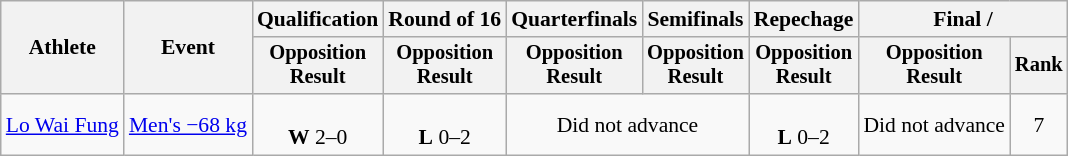<table class=wikitable style=font-size:90%;text-align:center>
<tr>
<th rowspan=2>Athlete</th>
<th rowspan=2>Event</th>
<th>Qualification</th>
<th>Round of 16</th>
<th>Quarterfinals</th>
<th>Semifinals</th>
<th>Repechage</th>
<th colspan=2>Final / </th>
</tr>
<tr style=font-size:95%>
<th>Opposition<br>Result</th>
<th>Opposition<br>Result</th>
<th>Opposition<br>Result</th>
<th>Opposition<br>Result</th>
<th>Opposition<br>Result</th>
<th>Opposition<br>Result</th>
<th>Rank</th>
</tr>
<tr>
<td align=left><a href='#'>Lo Wai Fung</a></td>
<td align=left><a href='#'>Men's −68 kg</a></td>
<td><br><strong>W</strong> 2–0</td>
<td><br><strong>L</strong> 0–2</td>
<td colspan=2>Did not advance</td>
<td><br><strong>L</strong> 0–2</td>
<td colspan=1>Did not advance</td>
<td>7</td>
</tr>
</table>
